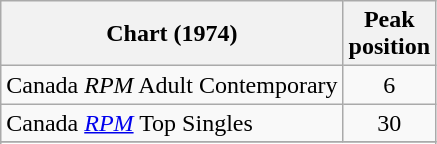<table class="wikitable sortable">
<tr>
<th align="left">Chart (1974)</th>
<th align="center">Peak<br>position</th>
</tr>
<tr>
<td>Canada <em>RPM</em> Adult Contemporary</td>
<td style="text-align:center;">6</td>
</tr>
<tr>
<td>Canada <em><a href='#'>RPM</a></em> Top Singles</td>
<td style="text-align:center;">30</td>
</tr>
<tr>
</tr>
<tr>
</tr>
</table>
